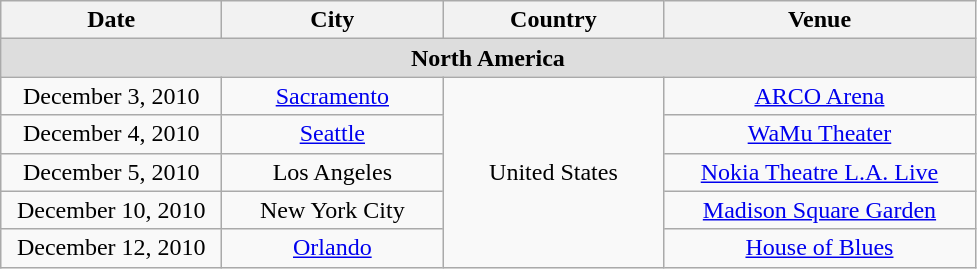<table class="wikitable" style="text-align:center;">
<tr>
<th style="width:140px;">Date</th>
<th style="width:140px;">City</th>
<th style="width:140px;">Country</th>
<th style="width:200px;">Venue</th>
</tr>
<tr style="background:#ddd;">
<td colspan="4"><strong>North America</strong></td>
</tr>
<tr>
<td>December 3, 2010</td>
<td><a href='#'>Sacramento</a></td>
<td rowspan="5">United States</td>
<td><a href='#'>ARCO Arena</a> </td>
</tr>
<tr>
<td>December 4, 2010</td>
<td><a href='#'>Seattle</a></td>
<td><a href='#'>WaMu Theater</a> </td>
</tr>
<tr>
<td>December 5, 2010</td>
<td>Los Angeles</td>
<td><a href='#'>Nokia Theatre L.A. Live</a> </td>
</tr>
<tr>
<td>December 10, 2010</td>
<td>New York City</td>
<td><a href='#'>Madison Square Garden</a> </td>
</tr>
<tr>
<td>December 12, 2010</td>
<td><a href='#'>Orlando</a></td>
<td><a href='#'>House of Blues</a> </td>
</tr>
</table>
